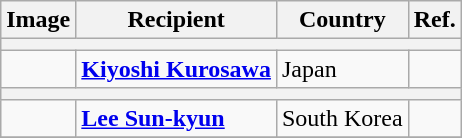<table class="wikitable">
<tr>
<th>Image</th>
<th>Recipient</th>
<th>Country</th>
<th>Ref.</th>
</tr>
<tr>
<th colspan =4></th>
</tr>
<tr>
<td></td>
<td><strong><a href='#'>Kiyoshi Kurosawa</a></strong></td>
<td>Japan</td>
<td style="text-align:center"></td>
</tr>
<tr>
<th colspan =4></th>
</tr>
<tr>
<td></td>
<td><strong><a href='#'>Lee Sun-kyun</a></strong></td>
<td>South Korea</td>
<td style="text-align:center"></td>
</tr>
<tr>
</tr>
</table>
